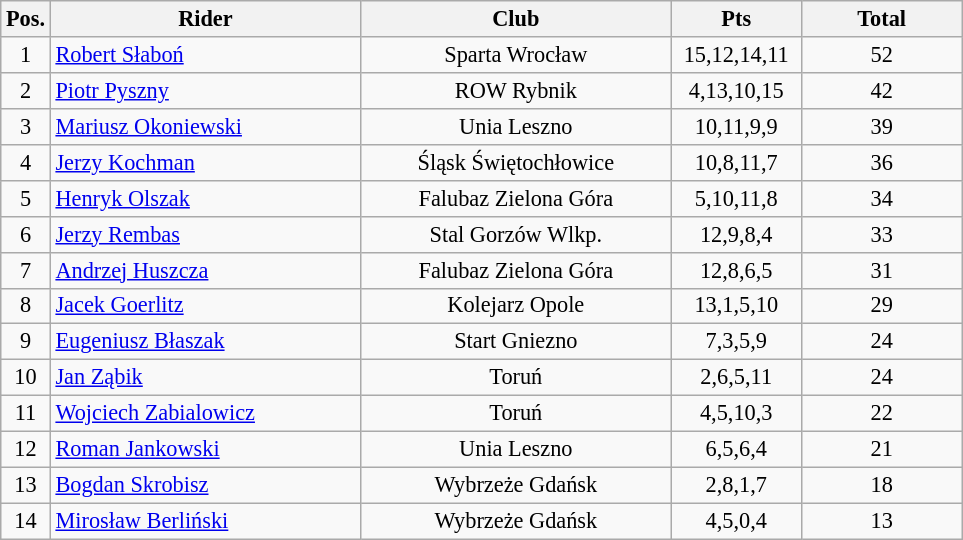<table class=wikitable style="font-size:93%;">
<tr>
<th width=25px>Pos.</th>
<th width=200px>Rider</th>
<th width=200px>Club</th>
<th width=80px>Pts</th>
<th width=100px>Total</th>
</tr>
<tr align=center>
<td>1</td>
<td align=left><a href='#'>Robert Słaboń</a></td>
<td>Sparta Wrocław</td>
<td>15,12,14,11</td>
<td>52</td>
</tr>
<tr align=center>
<td>2</td>
<td align=left><a href='#'>Piotr Pyszny</a></td>
<td>ROW Rybnik</td>
<td>4,13,10,15</td>
<td>42</td>
</tr>
<tr align=center>
<td>3</td>
<td align=left><a href='#'>Mariusz Okoniewski</a></td>
<td>Unia Leszno</td>
<td>10,11,9,9</td>
<td>39</td>
</tr>
<tr align=center>
<td>4</td>
<td align=left><a href='#'>Jerzy Kochman</a></td>
<td>Śląsk Świętochłowice</td>
<td>10,8,11,7</td>
<td>36</td>
</tr>
<tr align=center>
<td>5</td>
<td align=left><a href='#'>Henryk Olszak</a></td>
<td>Falubaz Zielona Góra</td>
<td>5,10,11,8</td>
<td>34</td>
</tr>
<tr align=center>
<td>6</td>
<td align=left><a href='#'>Jerzy Rembas</a></td>
<td>Stal Gorzów Wlkp.</td>
<td>12,9,8,4</td>
<td>33</td>
</tr>
<tr align=center>
<td>7</td>
<td align=left><a href='#'>Andrzej Huszcza</a></td>
<td>Falubaz Zielona Góra</td>
<td>12,8,6,5</td>
<td>31</td>
</tr>
<tr align=center>
<td>8</td>
<td align=left><a href='#'>Jacek Goerlitz</a></td>
<td>Kolejarz Opole</td>
<td>13,1,5,10</td>
<td>29</td>
</tr>
<tr align=center>
<td>9</td>
<td align=left><a href='#'>Eugeniusz Błaszak</a></td>
<td>Start Gniezno</td>
<td>7,3,5,9</td>
<td>24</td>
</tr>
<tr align=center>
<td>10</td>
<td align=left><a href='#'>Jan Ząbik</a></td>
<td>Toruń</td>
<td>2,6,5,11</td>
<td>24</td>
</tr>
<tr align=center>
<td>11</td>
<td align=left><a href='#'>Wojciech Zabialowicz</a></td>
<td>Toruń</td>
<td>4,5,10,3</td>
<td>22</td>
</tr>
<tr align=center>
<td>12</td>
<td align=left><a href='#'>Roman Jankowski</a></td>
<td>Unia Leszno</td>
<td>6,5,6,4</td>
<td>21</td>
</tr>
<tr align=center>
<td>13</td>
<td align=left><a href='#'>Bogdan Skrobisz</a></td>
<td>Wybrzeże Gdańsk</td>
<td>2,8,1,7</td>
<td>18</td>
</tr>
<tr align=center>
<td>14</td>
<td align=left><a href='#'>Mirosław Berliński</a></td>
<td>Wybrzeże Gdańsk</td>
<td>4,5,0,4</td>
<td>13</td>
</tr>
</table>
